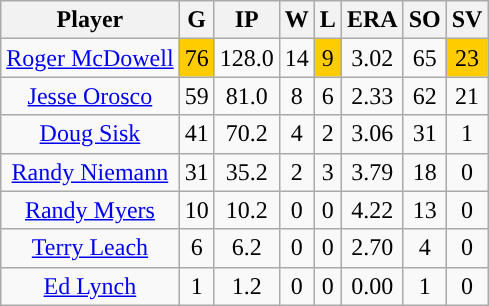<table class="wikitable sortable">
<tr>
<th>Player</th>
<th>G</th>
<th>IP</th>
<th>W</th>
<th>L</th>
<th>ERA</th>
<th>SO</th>
<th>SV</th>
</tr>
<tr style="text-align:center;">
<td><a href='#'>Roger McDowell</a></td>
<td style="background:#fc0;">76</td>
<td>128.0</td>
<td>14</td>
<td style="background:#fc0;">9</td>
<td>3.02</td>
<td>65</td>
<td style="background:#fc0;">23</td>
</tr>
<tr style="text-align:center;">
<td><a href='#'>Jesse Orosco</a></td>
<td>59</td>
<td>81.0</td>
<td>8</td>
<td>6</td>
<td>2.33</td>
<td>62</td>
<td>21</td>
</tr>
<tr style="text-align:center;">
<td><a href='#'>Doug Sisk</a></td>
<td>41</td>
<td>70.2</td>
<td>4</td>
<td>2</td>
<td>3.06</td>
<td>31</td>
<td>1</td>
</tr>
<tr style="text-align:center;">
<td><a href='#'>Randy Niemann</a></td>
<td>31</td>
<td>35.2</td>
<td>2</td>
<td>3</td>
<td>3.79</td>
<td>18</td>
<td>0</td>
</tr>
<tr style="text-align:center;">
<td><a href='#'>Randy Myers</a></td>
<td>10</td>
<td>10.2</td>
<td>0</td>
<td>0</td>
<td>4.22</td>
<td>13</td>
<td>0</td>
</tr>
<tr style="text-align:center;">
<td><a href='#'>Terry Leach</a></td>
<td>6</td>
<td>6.2</td>
<td>0</td>
<td>0</td>
<td>2.70</td>
<td>4</td>
<td>0</td>
</tr>
<tr style="text-align:center;">
<td><a href='#'>Ed Lynch</a></td>
<td>1</td>
<td>1.2</td>
<td>0</td>
<td>0</td>
<td>0.00</td>
<td>1</td>
<td>0</td>
</tr>
</table>
